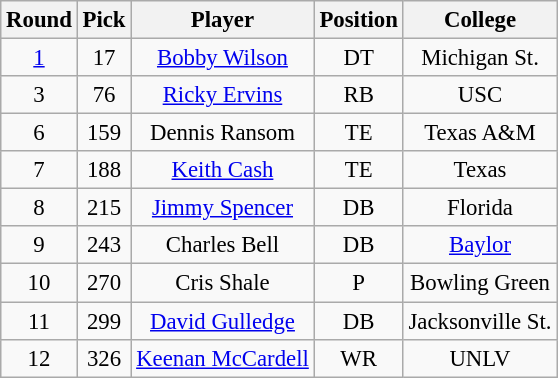<table class="wikitable" style="font-size: 95%; text-align: center;">
<tr>
<th>Round</th>
<th>Pick</th>
<th>Player</th>
<th>Position</th>
<th>College</th>
</tr>
<tr>
<td><a href='#'>1</a></td>
<td>17</td>
<td><a href='#'>Bobby Wilson</a></td>
<td>DT</td>
<td>Michigan St.</td>
</tr>
<tr>
<td>3</td>
<td>76</td>
<td><a href='#'>Ricky Ervins</a></td>
<td>RB</td>
<td>USC</td>
</tr>
<tr>
<td>6</td>
<td>159</td>
<td>Dennis Ransom</td>
<td>TE</td>
<td>Texas A&M</td>
</tr>
<tr>
<td>7</td>
<td>188</td>
<td><a href='#'>Keith Cash</a></td>
<td>TE</td>
<td>Texas</td>
</tr>
<tr>
<td>8</td>
<td>215</td>
<td><a href='#'>Jimmy Spencer</a></td>
<td>DB</td>
<td>Florida</td>
</tr>
<tr>
<td>9</td>
<td>243</td>
<td>Charles Bell</td>
<td>DB</td>
<td><a href='#'>Baylor</a></td>
</tr>
<tr>
<td>10</td>
<td>270</td>
<td>Cris Shale</td>
<td>P</td>
<td>Bowling Green</td>
</tr>
<tr>
<td>11</td>
<td>299</td>
<td><a href='#'>David Gulledge</a></td>
<td>DB</td>
<td>Jacksonville St.</td>
</tr>
<tr>
<td>12</td>
<td>326</td>
<td><a href='#'>Keenan McCardell</a></td>
<td>WR</td>
<td>UNLV</td>
</tr>
</table>
